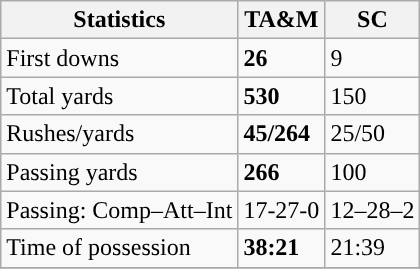<table class="wikitable" style="float: left;">
<tr>
<th>Statistics</th>
<th>TA&M</th>
<th>SC</th>
</tr>
<tr>
<td>First downs</td>
<td><strong>26</strong></td>
<td>9</td>
</tr>
<tr>
<td>Total yards</td>
<td><strong>530</strong></td>
<td>150</td>
</tr>
<tr>
<td>Rushes/yards</td>
<td><strong>45/264</strong></td>
<td>25/50</td>
</tr>
<tr>
<td>Passing yards</td>
<td><strong>266</strong></td>
<td>100</td>
</tr>
<tr>
<td>Passing: Comp–Att–Int</td>
<td>17-27-0</td>
<td>12–28–2</td>
</tr>
<tr>
<td>Time of possession</td>
<td><strong>38:21</strong></td>
<td>21:39</td>
</tr>
<tr>
</tr>
</table>
